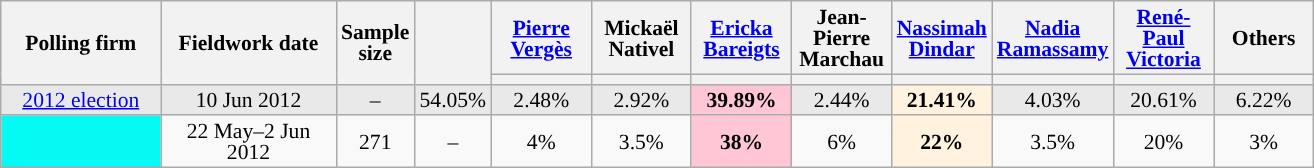<table class="wikitable sortable" style="text-align:center;font-size:90%;line-height:14px;">
<tr style="height:40px;">
<th style="width:100px;" rowspan="2">Polling firm</th>
<th style="width:110px;" rowspan="2">Fieldwork date</th>
<th style="width:35px;" rowspan="2">Sample<br>size</th>
<th style="width:30px;" rowspan="2"></th>
<th class="unsortable" style="width:60px;"><a href='#'>Pierre Vergès</a><br></th>
<th class="unsortable" style="width:60px;">Mickaël Nativel<br></th>
<th class="unsortable" style="width:60px;"><a href='#'>Ericka Bareigts</a><br></th>
<th class="unsortable" style="width:60px;">Jean-Pierre Marchau<br></th>
<th class="unsortable" style="width:60px;"><a href='#'>Nassimah Dindar</a><br></th>
<th class="unsortable" style="width:60px;"><a href='#'>Nadia Ramassamy</a><br></th>
<th class="unsortable" style="width:60px;"><a href='#'>René-Paul Victoria</a><br></th>
<th class="unsortable" style="width:60px;">Others</th>
</tr>
<tr>
<th style="background:"></th>
<th style="background:"></th>
<th style="background:"></th>
<th style="background:"></th>
<th style="background:"></th>
<th style="background:"></th>
<th style="background:"></th>
<th style="background:"></th>
</tr>
<tr style="background:#E9E9E9;">
<td><a href='#'>2012 election</a></td>
<td data-sort-value="2012-06-10">10 Jun 2012</td>
<td>–</td>
<td>54.05%</td>
<td>2.48%</td>
<td>2.92%</td>
<td style="background:#FFC6D5;"><strong>39.89%</strong></td>
<td>2.44%</td>
<td style="background:#FFF2DE;"><strong>21.41%</strong></td>
<td>4.03%</td>
<td>20.61%</td>
<td>6.22%</td>
</tr>
<tr>
<td style="background:#04FBF4;"></td>
<td data-sort-value="2012-06-02">22 May–2 Jun 2012</td>
<td>271</td>
<td>–</td>
<td>4%</td>
<td>3.5%</td>
<td style="background:#FFC6D5;"><strong>38%</strong></td>
<td>6%</td>
<td style="background:#FFF2DE;"><strong>22%</strong></td>
<td>3.5%</td>
<td>20%</td>
<td>3%</td>
</tr>
</table>
